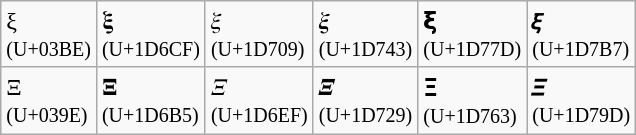<table class="wikitable">
<tr>
<td>ξ<br><small>(U+03BE)</small></td>
<td>𝛏<br><small>(U+1D6CF)</small></td>
<td>𝜉<br><small>(U+1D709)</small></td>
<td>𝝃<br><small>(U+1D743)</small></td>
<td>𝝽<br><small>(U+1D77D)</small></td>
<td>𝞷<br><small>(U+1D7B7)</small></td>
</tr>
<tr>
<td>Ξ<br><small>(U+039E)</small></td>
<td>𝚵<br><small>(U+1D6B5)</small></td>
<td>𝛯<br><small>(U+1D6EF)</small></td>
<td>𝜩<br><small>(U+1D729)</small></td>
<td>𝝣<br><small>(U+1D763)</small></td>
<td>𝞝<br><small>(U+1D79D)</small></td>
</tr>
</table>
